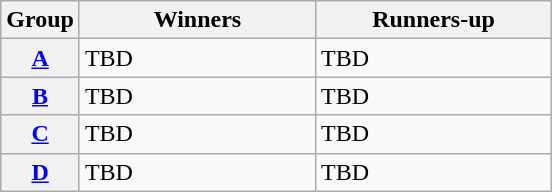<table class="wikitable">
<tr>
<th>Group</th>
<th width="150">Winners</th>
<th width="150">Runners-up</th>
</tr>
<tr>
<th><a href='#'>A</a></th>
<td>TBD</td>
<td>TBD</td>
</tr>
<tr>
<th><a href='#'>B</a></th>
<td>TBD</td>
<td>TBD</td>
</tr>
<tr>
<th><a href='#'>C</a></th>
<td>TBD</td>
<td>TBD</td>
</tr>
<tr>
<th><a href='#'>D</a></th>
<td>TBD</td>
<td>TBD</td>
</tr>
</table>
